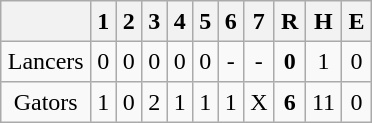<table align = right border="2" cellpadding="4" cellspacing="0" style="margin: 1em 1em 1em 1em; background: #F9F9F9; border: 1px #aaa solid; border-collapse: collapse;">
<tr align=center style="background: #F2F2F2;">
<th></th>
<th>1</th>
<th>2</th>
<th>3</th>
<th>4</th>
<th>5</th>
<th>6</th>
<th>7</th>
<th>R</th>
<th>H</th>
<th>E</th>
</tr>
<tr align=center>
<td>Lancers</td>
<td>0</td>
<td>0</td>
<td>0</td>
<td>0</td>
<td>0</td>
<td>-</td>
<td>-</td>
<td><strong>0</strong></td>
<td>1</td>
<td>0</td>
</tr>
<tr align=center>
<td>Gators</td>
<td>1</td>
<td>0</td>
<td>2</td>
<td>1</td>
<td>1</td>
<td>1</td>
<td>X</td>
<td><strong>6</strong></td>
<td>11</td>
<td>0</td>
</tr>
</table>
